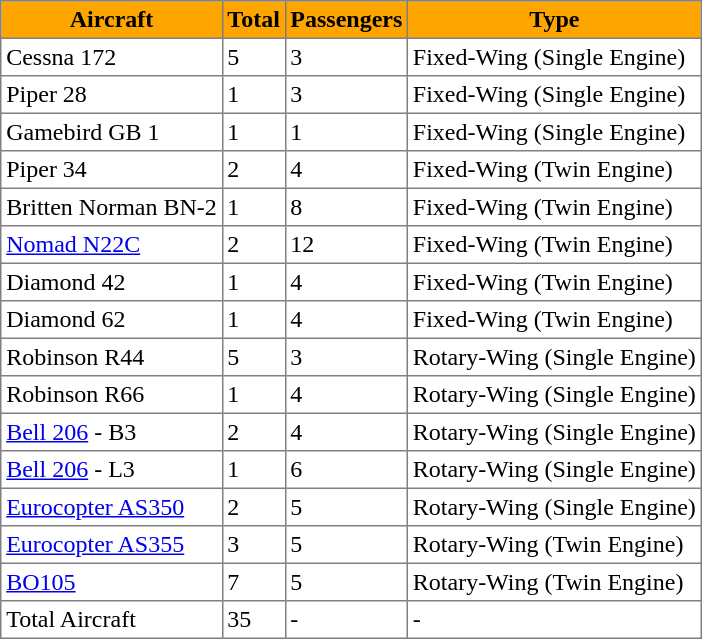<table class="toccolours" border="1" cellpadding="3" style="border-collapse:collapse;margin: 1em auto;">
<tr bgcolor=orange>
<th>Aircraft</th>
<th>Total</th>
<th>Passengers</th>
<th>Type</th>
</tr>
<tr>
<td>Cessna 172</td>
<td>5</td>
<td>3</td>
<td>Fixed-Wing (Single Engine)</td>
</tr>
<tr>
<td>Piper 28</td>
<td>1</td>
<td>3</td>
<td>Fixed-Wing (Single Engine)</td>
</tr>
<tr>
<td>Gamebird GB 1</td>
<td>1</td>
<td>1</td>
<td>Fixed-Wing (Single Engine)</td>
</tr>
<tr>
<td>Piper 34</td>
<td>2</td>
<td>4</td>
<td>Fixed-Wing (Twin Engine)</td>
</tr>
<tr>
<td>Britten Norman BN-2</td>
<td>1</td>
<td>8</td>
<td>Fixed-Wing (Twin Engine)</td>
</tr>
<tr>
<td><a href='#'>Nomad N22C</a></td>
<td>2</td>
<td>12</td>
<td>Fixed-Wing (Twin Engine)</td>
</tr>
<tr>
<td>Diamond 42</td>
<td>1</td>
<td>4</td>
<td>Fixed-Wing (Twin Engine)</td>
</tr>
<tr>
<td>Diamond 62</td>
<td>1</td>
<td>4</td>
<td>Fixed-Wing (Twin Engine)</td>
</tr>
<tr>
<td>Robinson R44</td>
<td>5</td>
<td>3</td>
<td>Rotary-Wing (Single Engine)</td>
</tr>
<tr>
<td>Robinson R66</td>
<td>1</td>
<td>4</td>
<td>Rotary-Wing (Single Engine)</td>
</tr>
<tr>
<td><a href='#'>Bell 206</a> - B3</td>
<td>2</td>
<td>4</td>
<td>Rotary-Wing (Single Engine)</td>
</tr>
<tr>
<td><a href='#'>Bell 206</a> - L3</td>
<td>1</td>
<td>6</td>
<td>Rotary-Wing (Single Engine)</td>
</tr>
<tr>
<td><a href='#'>Eurocopter AS350</a></td>
<td>2</td>
<td>5</td>
<td>Rotary-Wing (Single Engine)</td>
</tr>
<tr>
<td><a href='#'>Eurocopter AS355</a></td>
<td>3</td>
<td>5</td>
<td>Rotary-Wing (Twin Engine)</td>
</tr>
<tr>
<td><a href='#'>BO105</a></td>
<td>7</td>
<td>5</td>
<td>Rotary-Wing (Twin Engine)</td>
</tr>
<tr>
<td>Total Aircraft</td>
<td>35</td>
<td>-</td>
<td>-</td>
</tr>
</table>
